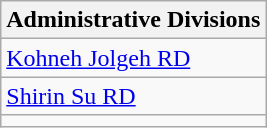<table class="wikitable">
<tr>
<th>Administrative Divisions</th>
</tr>
<tr>
<td><a href='#'>Kohneh Jolgeh RD</a></td>
</tr>
<tr>
<td><a href='#'>Shirin Su RD</a></td>
</tr>
<tr>
<td colspan=1></td>
</tr>
</table>
